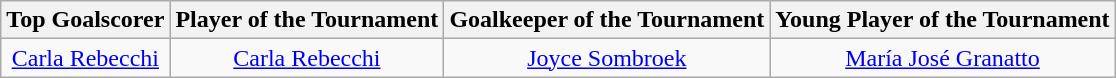<table class=wikitable style="margin:auto; text-align:center">
<tr>
<th>Top Goalscorer</th>
<th>Player of the Tournament</th>
<th>Goalkeeper of the Tournament</th>
<th>Young Player of the Tournament</th>
</tr>
<tr>
<td> <a href='#'>Carla Rebecchi</a></td>
<td> <a href='#'>Carla Rebecchi</a></td>
<td> <a href='#'>Joyce Sombroek</a></td>
<td> <a href='#'>María José Granatto</a></td>
</tr>
</table>
